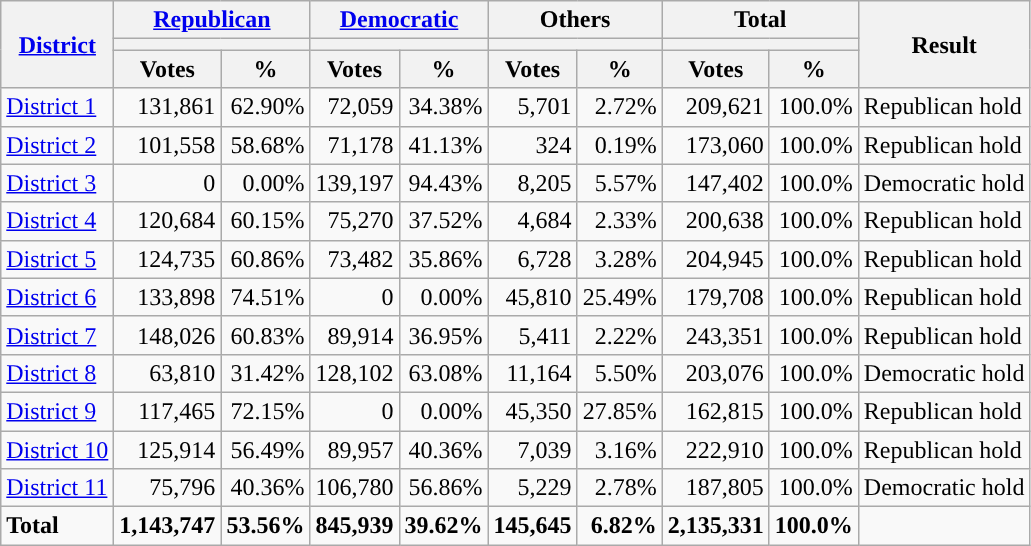<table class="wikitable plainrowheaders sortable" style="font-size:100%; text-align:right;">
<tr>
<th scope=col rowspan=3><a href='#'>District</a></th>
<th scope=col colspan=2><a href='#'>Republican</a></th>
<th scope=col colspan=2><a href='#'>Democratic</a></th>
<th scope=col colspan=2>Others</th>
<th scope=col colspan=2>Total</th>
<th scope=col rowspan=3>Result</th>
</tr>
<tr>
<th scope=col colspan=2 style="background:"></th>
<th scope=col colspan=2 style="background:"></th>
<th scope=col colspan=2></th>
<th scope=col colspan=2></th>
</tr>
<tr>
<th scope=col data-sort-type="number">Votes</th>
<th scope=col data-sort-type="number">%</th>
<th scope=col data-sort-type="number">Votes</th>
<th scope=col data-sort-type="number">%</th>
<th scope=col data-sort-type="number">Votes</th>
<th scope=col data-sort-type="number">%</th>
<th scope=col data-sort-type="number">Votes</th>
<th scope=col data-sort-type="number">%</th>
</tr>
<tr>
<td align=left><a href='#'>District 1</a></td>
<td>131,861</td>
<td>62.90%</td>
<td>72,059</td>
<td>34.38%</td>
<td>5,701</td>
<td>2.72%</td>
<td>209,621</td>
<td>100.0%</td>
<td align=left>Republican hold</td>
</tr>
<tr>
<td align=left><a href='#'>District 2</a></td>
<td>101,558</td>
<td>58.68%</td>
<td>71,178</td>
<td>41.13%</td>
<td>324</td>
<td>0.19%</td>
<td>173,060</td>
<td>100.0%</td>
<td align=left>Republican hold</td>
</tr>
<tr>
<td align=left><a href='#'>District 3</a></td>
<td>0</td>
<td>0.00%</td>
<td>139,197</td>
<td>94.43%</td>
<td>8,205</td>
<td>5.57%</td>
<td>147,402</td>
<td>100.0%</td>
<td align=left>Democratic hold</td>
</tr>
<tr>
<td align=left><a href='#'>District 4</a></td>
<td>120,684</td>
<td>60.15%</td>
<td>75,270</td>
<td>37.52%</td>
<td>4,684</td>
<td>2.33%</td>
<td>200,638</td>
<td>100.0%</td>
<td align=left>Republican hold</td>
</tr>
<tr>
<td align=left><a href='#'>District 5</a></td>
<td>124,735</td>
<td>60.86%</td>
<td>73,482</td>
<td>35.86%</td>
<td>6,728</td>
<td>3.28%</td>
<td>204,945</td>
<td>100.0%</td>
<td align=left>Republican hold</td>
</tr>
<tr>
<td align=left><a href='#'>District 6</a></td>
<td>133,898</td>
<td>74.51%</td>
<td>0</td>
<td>0.00%</td>
<td>45,810</td>
<td>25.49%</td>
<td>179,708</td>
<td>100.0%</td>
<td align=left>Republican hold</td>
</tr>
<tr>
<td align=left><a href='#'>District 7</a></td>
<td>148,026</td>
<td>60.83%</td>
<td>89,914</td>
<td>36.95%</td>
<td>5,411</td>
<td>2.22%</td>
<td>243,351</td>
<td>100.0%</td>
<td align=left>Republican hold</td>
</tr>
<tr>
<td align=left><a href='#'>District 8</a></td>
<td>63,810</td>
<td>31.42%</td>
<td>128,102</td>
<td>63.08%</td>
<td>11,164</td>
<td>5.50%</td>
<td>203,076</td>
<td>100.0%</td>
<td align=left>Democratic hold</td>
</tr>
<tr>
<td align=left><a href='#'>District 9</a></td>
<td>117,465</td>
<td>72.15%</td>
<td>0</td>
<td>0.00%</td>
<td>45,350</td>
<td>27.85%</td>
<td>162,815</td>
<td>100.0%</td>
<td align=left>Republican hold</td>
</tr>
<tr>
<td align=left><a href='#'>District 10</a></td>
<td>125,914</td>
<td>56.49%</td>
<td>89,957</td>
<td>40.36%</td>
<td>7,039</td>
<td>3.16%</td>
<td>222,910</td>
<td>100.0%</td>
<td align=left>Republican hold</td>
</tr>
<tr>
<td align=left><a href='#'>District 11</a></td>
<td>75,796</td>
<td>40.36%</td>
<td>106,780</td>
<td>56.86%</td>
<td>5,229</td>
<td>2.78%</td>
<td>187,805</td>
<td>100.0%</td>
<td align=left>Democratic hold</td>
</tr>
<tr class="sortbottom" style="font-weight:bold">
<td align=left>Total</td>
<td>1,143,747</td>
<td>53.56%</td>
<td>845,939</td>
<td>39.62%</td>
<td>145,645</td>
<td>6.82%</td>
<td>2,135,331</td>
<td>100.0%</td>
<td></td>
</tr>
</table>
